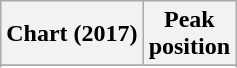<table class="wikitable sortable plainrowheaders" style="text-align:center">
<tr>
<th scope="col">Chart (2017)</th>
<th scope="col">Peak<br> position</th>
</tr>
<tr>
</tr>
<tr>
</tr>
<tr>
</tr>
</table>
